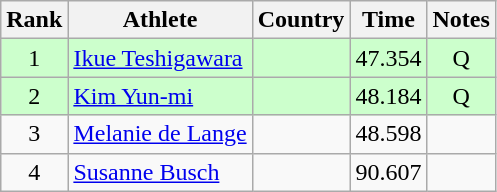<table class="wikitable" style="text-align:center">
<tr>
<th>Rank</th>
<th>Athlete</th>
<th>Country</th>
<th>Time</th>
<th>Notes</th>
</tr>
<tr bgcolor=ccffcc>
<td>1</td>
<td align=left><a href='#'>Ikue Teshigawara</a></td>
<td align=left></td>
<td>47.354</td>
<td>Q</td>
</tr>
<tr bgcolor=ccffcc>
<td>2</td>
<td align=left><a href='#'>Kim Yun-mi</a></td>
<td align=left></td>
<td>48.184</td>
<td>Q</td>
</tr>
<tr>
<td>3</td>
<td align=left><a href='#'>Melanie de Lange</a></td>
<td align=left></td>
<td>48.598</td>
<td></td>
</tr>
<tr>
<td>4</td>
<td align=left><a href='#'>Susanne Busch</a></td>
<td align=left></td>
<td>90.607</td>
<td></td>
</tr>
</table>
